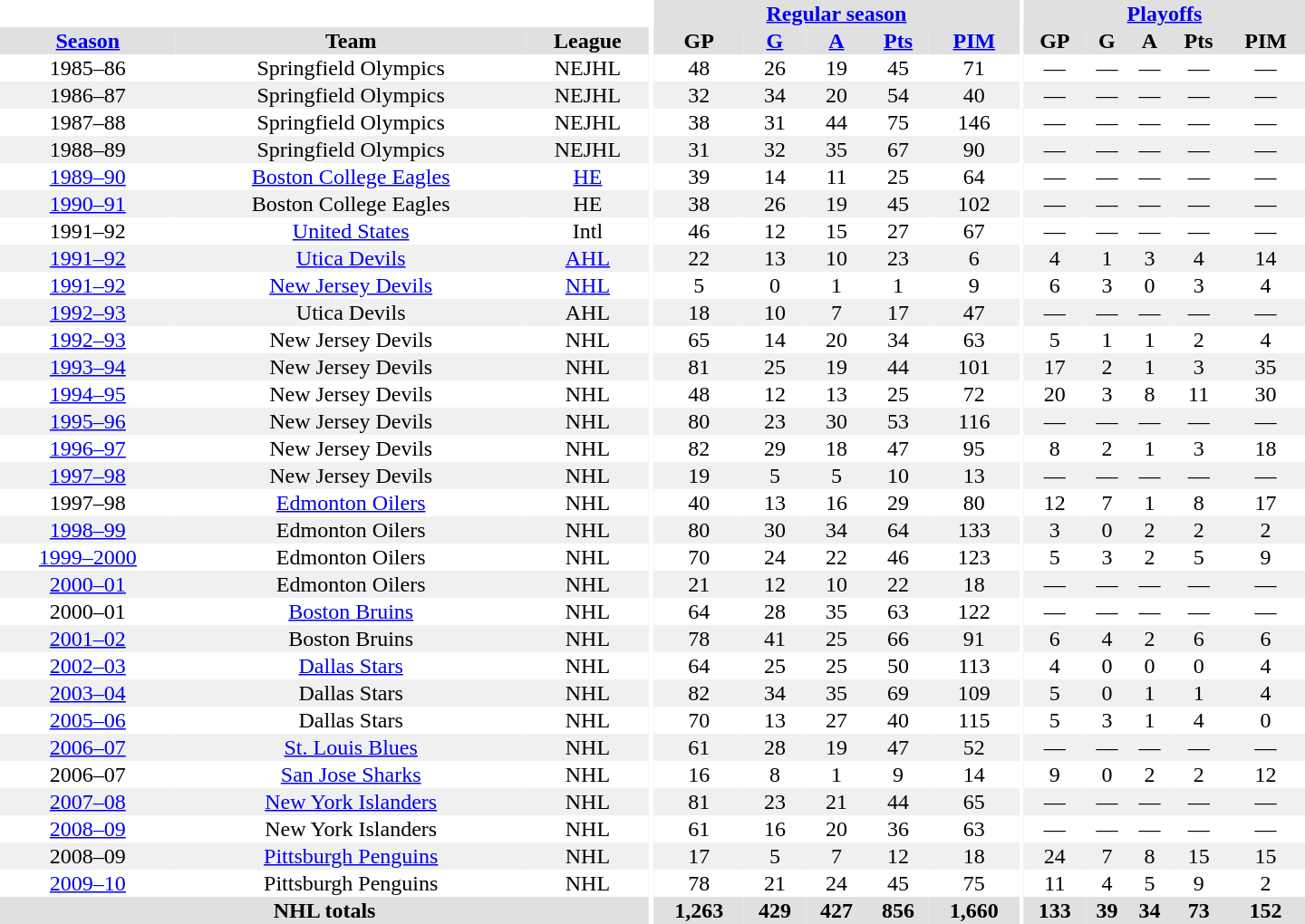<table border="0" cellpadding="1" cellspacing="0" style="text-align:center; width:60em">
<tr bgcolor="#e0e0e0">
<th colspan="3"  bgcolor="#ffffff"></th>
<th rowspan="100" bgcolor="#ffffff"></th>
<th colspan="5"><a href='#'>Regular season</a></th>
<th rowspan="100" bgcolor="#ffffff"></th>
<th colspan="5"><a href='#'>Playoffs</a></th>
</tr>
<tr bgcolor="#e0e0e0">
<th><a href='#'>Season</a></th>
<th>Team</th>
<th>League</th>
<th>GP</th>
<th><a href='#'>G</a></th>
<th><a href='#'>A</a></th>
<th><a href='#'>Pts</a></th>
<th><a href='#'>PIM</a></th>
<th>GP</th>
<th>G</th>
<th>A</th>
<th>Pts</th>
<th>PIM</th>
</tr>
<tr>
<td>1985–86</td>
<td>Springfield Olympics</td>
<td>NEJHL</td>
<td>48</td>
<td>26</td>
<td>19</td>
<td>45</td>
<td>71</td>
<td>—</td>
<td>—</td>
<td>—</td>
<td>—</td>
<td>—</td>
</tr>
<tr bgcolor="#f0f0f0">
<td>1986–87</td>
<td>Springfield Olympics</td>
<td>NEJHL</td>
<td>32</td>
<td>34</td>
<td>20</td>
<td>54</td>
<td>40</td>
<td>—</td>
<td>—</td>
<td>—</td>
<td>—</td>
<td>—</td>
</tr>
<tr>
<td>1987–88</td>
<td>Springfield Olympics</td>
<td>NEJHL</td>
<td>38</td>
<td>31</td>
<td>44</td>
<td>75</td>
<td>146</td>
<td>—</td>
<td>—</td>
<td>—</td>
<td>—</td>
<td>—</td>
</tr>
<tr bgcolor="#f0f0f0">
<td>1988–89</td>
<td>Springfield Olympics</td>
<td>NEJHL</td>
<td>31</td>
<td>32</td>
<td>35</td>
<td>67</td>
<td>90</td>
<td>—</td>
<td>—</td>
<td>—</td>
<td>—</td>
<td>—</td>
</tr>
<tr>
<td><a href='#'>1989–90</a></td>
<td><a href='#'>Boston College Eagles</a></td>
<td><a href='#'>HE</a></td>
<td>39</td>
<td>14</td>
<td>11</td>
<td>25</td>
<td>64</td>
<td>—</td>
<td>—</td>
<td>—</td>
<td>—</td>
<td>—</td>
</tr>
<tr bgcolor="#f0f0f0">
<td><a href='#'>1990–91</a></td>
<td>Boston College Eagles</td>
<td>HE</td>
<td>38</td>
<td>26</td>
<td>19</td>
<td>45</td>
<td>102</td>
<td>—</td>
<td>—</td>
<td>—</td>
<td>—</td>
<td>—</td>
</tr>
<tr>
<td>1991–92</td>
<td><a href='#'>United States</a></td>
<td>Intl</td>
<td>46</td>
<td>12</td>
<td>15</td>
<td>27</td>
<td>67</td>
<td>—</td>
<td>—</td>
<td>—</td>
<td>—</td>
<td>—</td>
</tr>
<tr bgcolor="#f0f0f0">
<td><a href='#'>1991–92</a></td>
<td><a href='#'>Utica Devils</a></td>
<td><a href='#'>AHL</a></td>
<td>22</td>
<td>13</td>
<td>10</td>
<td>23</td>
<td>6</td>
<td>4</td>
<td>1</td>
<td>3</td>
<td>4</td>
<td>14</td>
</tr>
<tr>
<td><a href='#'>1991–92</a></td>
<td><a href='#'>New Jersey Devils</a></td>
<td><a href='#'>NHL</a></td>
<td>5</td>
<td>0</td>
<td>1</td>
<td>1</td>
<td>9</td>
<td>6</td>
<td>3</td>
<td>0</td>
<td>3</td>
<td>4</td>
</tr>
<tr bgcolor="#f0f0f0">
<td><a href='#'>1992–93</a></td>
<td>Utica Devils</td>
<td>AHL</td>
<td>18</td>
<td>10</td>
<td>7</td>
<td>17</td>
<td>47</td>
<td>—</td>
<td>—</td>
<td>—</td>
<td>—</td>
<td>—</td>
</tr>
<tr>
<td><a href='#'>1992–93</a></td>
<td>New Jersey Devils</td>
<td>NHL</td>
<td>65</td>
<td>14</td>
<td>20</td>
<td>34</td>
<td>63</td>
<td>5</td>
<td>1</td>
<td>1</td>
<td>2</td>
<td>4</td>
</tr>
<tr bgcolor="#f0f0f0">
<td><a href='#'>1993–94</a></td>
<td>New Jersey Devils</td>
<td>NHL</td>
<td>81</td>
<td>25</td>
<td>19</td>
<td>44</td>
<td>101</td>
<td>17</td>
<td>2</td>
<td>1</td>
<td>3</td>
<td>35</td>
</tr>
<tr>
<td><a href='#'>1994–95</a></td>
<td>New Jersey Devils</td>
<td>NHL</td>
<td>48</td>
<td>12</td>
<td>13</td>
<td>25</td>
<td>72</td>
<td>20</td>
<td>3</td>
<td>8</td>
<td>11</td>
<td>30</td>
</tr>
<tr bgcolor="#f0f0f0">
<td><a href='#'>1995–96</a></td>
<td>New Jersey Devils</td>
<td>NHL</td>
<td>80</td>
<td>23</td>
<td>30</td>
<td>53</td>
<td>116</td>
<td>—</td>
<td>—</td>
<td>—</td>
<td>—</td>
<td>—</td>
</tr>
<tr>
<td><a href='#'>1996–97</a></td>
<td>New Jersey Devils</td>
<td>NHL</td>
<td>82</td>
<td>29</td>
<td>18</td>
<td>47</td>
<td>95</td>
<td>8</td>
<td>2</td>
<td>1</td>
<td>3</td>
<td>18</td>
</tr>
<tr bgcolor="#f0f0f0">
<td><a href='#'>1997–98</a></td>
<td>New Jersey Devils</td>
<td>NHL</td>
<td>19</td>
<td>5</td>
<td>5</td>
<td>10</td>
<td>13</td>
<td>—</td>
<td>—</td>
<td>—</td>
<td>—</td>
<td>—</td>
</tr>
<tr>
<td>1997–98</td>
<td><a href='#'>Edmonton Oilers</a></td>
<td>NHL</td>
<td>40</td>
<td>13</td>
<td>16</td>
<td>29</td>
<td>80</td>
<td>12</td>
<td>7</td>
<td>1</td>
<td>8</td>
<td>17</td>
</tr>
<tr bgcolor="#f0f0f0">
<td><a href='#'>1998–99</a></td>
<td>Edmonton Oilers</td>
<td>NHL</td>
<td>80</td>
<td>30</td>
<td>34</td>
<td>64</td>
<td>133</td>
<td>3</td>
<td>0</td>
<td>2</td>
<td>2</td>
<td>2</td>
</tr>
<tr>
<td><a href='#'>1999–2000</a></td>
<td>Edmonton Oilers</td>
<td>NHL</td>
<td>70</td>
<td>24</td>
<td>22</td>
<td>46</td>
<td>123</td>
<td>5</td>
<td>3</td>
<td>2</td>
<td>5</td>
<td>9</td>
</tr>
<tr bgcolor="#f0f0f0">
<td><a href='#'>2000–01</a></td>
<td>Edmonton Oilers</td>
<td>NHL</td>
<td>21</td>
<td>12</td>
<td>10</td>
<td>22</td>
<td>18</td>
<td>—</td>
<td>—</td>
<td>—</td>
<td>—</td>
<td>—</td>
</tr>
<tr>
<td>2000–01</td>
<td><a href='#'>Boston Bruins</a></td>
<td>NHL</td>
<td>64</td>
<td>28</td>
<td>35</td>
<td>63</td>
<td>122</td>
<td>—</td>
<td>—</td>
<td>—</td>
<td>—</td>
<td>—</td>
</tr>
<tr bgcolor="#f0f0f0">
<td><a href='#'>2001–02</a></td>
<td>Boston Bruins</td>
<td>NHL</td>
<td>78</td>
<td>41</td>
<td>25</td>
<td>66</td>
<td>91</td>
<td>6</td>
<td>4</td>
<td>2</td>
<td>6</td>
<td>6</td>
</tr>
<tr>
<td><a href='#'>2002–03</a></td>
<td><a href='#'>Dallas Stars</a></td>
<td>NHL</td>
<td>64</td>
<td>25</td>
<td>25</td>
<td>50</td>
<td>113</td>
<td>4</td>
<td>0</td>
<td>0</td>
<td>0</td>
<td>4</td>
</tr>
<tr bgcolor="#f0f0f0">
<td><a href='#'>2003–04</a></td>
<td>Dallas Stars</td>
<td>NHL</td>
<td>82</td>
<td>34</td>
<td>35</td>
<td>69</td>
<td>109</td>
<td>5</td>
<td>0</td>
<td>1</td>
<td>1</td>
<td>4</td>
</tr>
<tr>
<td><a href='#'>2005–06</a></td>
<td>Dallas Stars</td>
<td>NHL</td>
<td>70</td>
<td>13</td>
<td>27</td>
<td>40</td>
<td>115</td>
<td>5</td>
<td>3</td>
<td>1</td>
<td>4</td>
<td>0</td>
</tr>
<tr bgcolor="#f0f0f0">
<td><a href='#'>2006–07</a></td>
<td><a href='#'>St. Louis Blues</a></td>
<td>NHL</td>
<td>61</td>
<td>28</td>
<td>19</td>
<td>47</td>
<td>52</td>
<td>—</td>
<td>—</td>
<td>—</td>
<td>—</td>
<td>—</td>
</tr>
<tr>
<td>2006–07</td>
<td><a href='#'>San Jose Sharks</a></td>
<td>NHL</td>
<td>16</td>
<td>8</td>
<td>1</td>
<td>9</td>
<td>14</td>
<td>9</td>
<td>0</td>
<td>2</td>
<td>2</td>
<td>12</td>
</tr>
<tr bgcolor="#f0f0f0">
<td><a href='#'>2007–08</a></td>
<td><a href='#'>New York Islanders</a></td>
<td>NHL</td>
<td>81</td>
<td>23</td>
<td>21</td>
<td>44</td>
<td>65</td>
<td>—</td>
<td>—</td>
<td>—</td>
<td>—</td>
<td>—</td>
</tr>
<tr>
<td><a href='#'>2008–09</a></td>
<td>New York Islanders</td>
<td>NHL</td>
<td>61</td>
<td>16</td>
<td>20</td>
<td>36</td>
<td>63</td>
<td>—</td>
<td>—</td>
<td>—</td>
<td>—</td>
<td>—</td>
</tr>
<tr bgcolor="#f0f0f0">
<td>2008–09</td>
<td><a href='#'>Pittsburgh Penguins</a></td>
<td>NHL</td>
<td>17</td>
<td>5</td>
<td>7</td>
<td>12</td>
<td>18</td>
<td>24</td>
<td>7</td>
<td>8</td>
<td>15</td>
<td>15</td>
</tr>
<tr>
<td><a href='#'>2009–10</a></td>
<td>Pittsburgh Penguins</td>
<td>NHL</td>
<td>78</td>
<td>21</td>
<td>24</td>
<td>45</td>
<td>75</td>
<td>11</td>
<td>4</td>
<td>5</td>
<td>9</td>
<td>2</td>
</tr>
<tr style="background:#e0e0e0;">
<th colspan="3">NHL totals</th>
<th>1,263</th>
<th>429</th>
<th>427</th>
<th>856</th>
<th>1,660</th>
<th>133</th>
<th>39</th>
<th>34</th>
<th>73</th>
<th>152</th>
</tr>
</table>
